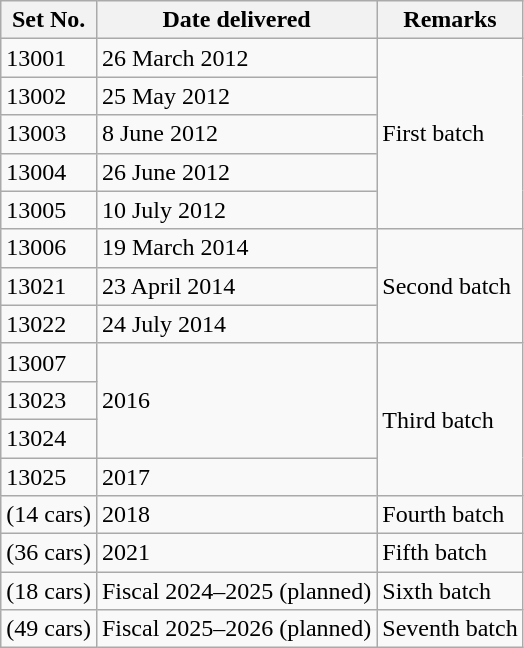<table class="wikitable">
<tr>
<th>Set No.</th>
<th>Date delivered</th>
<th>Remarks</th>
</tr>
<tr>
<td>13001</td>
<td>26 March 2012</td>
<td rowspan=5>First batch</td>
</tr>
<tr>
<td>13002</td>
<td>25 May 2012</td>
</tr>
<tr>
<td>13003</td>
<td>8 June 2012</td>
</tr>
<tr>
<td>13004</td>
<td>26 June 2012</td>
</tr>
<tr>
<td>13005</td>
<td>10 July 2012</td>
</tr>
<tr>
<td>13006</td>
<td>19 March 2014</td>
<td rowspan=3>Second batch</td>
</tr>
<tr>
<td>13021</td>
<td>23 April 2014</td>
</tr>
<tr>
<td>13022</td>
<td>24 July 2014</td>
</tr>
<tr>
<td>13007</td>
<td rowspan="3">2016</td>
<td rowspan="4">Third batch</td>
</tr>
<tr>
<td>13023</td>
</tr>
<tr>
<td>13024</td>
</tr>
<tr>
<td>13025</td>
<td>2017</td>
</tr>
<tr>
<td>(14 cars)</td>
<td>2018</td>
<td>Fourth batch</td>
</tr>
<tr>
<td>(36 cars)</td>
<td>2021</td>
<td>Fifth batch</td>
</tr>
<tr>
<td>(18 cars)</td>
<td>Fiscal 2024–2025 (planned)</td>
<td>Sixth batch</td>
</tr>
<tr>
<td>(49 cars)</td>
<td>Fiscal 2025–2026 (planned)</td>
<td>Seventh batch</td>
</tr>
</table>
